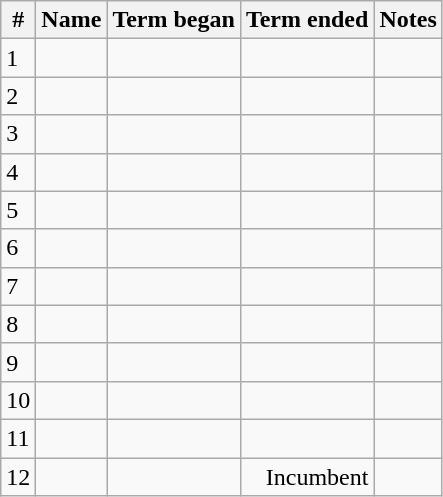<table class="wikitable sortable">
<tr>
<th>#</th>
<th>Name</th>
<th>Term began</th>
<th>Term ended</th>
<th>Notes</th>
</tr>
<tr>
<td>1</td>
<td> </td>
<td align=right></td>
<td align=right></td>
<td></td>
</tr>
<tr>
<td>2</td>
<td> </td>
<td align=right></td>
<td align=right></td>
<td></td>
</tr>
<tr>
<td>3</td>
<td> </td>
<td align=right></td>
<td align=right></td>
<td></td>
</tr>
<tr>
<td>4</td>
<td> </td>
<td align=right></td>
<td align=right></td>
<td></td>
</tr>
<tr>
<td>5</td>
<td> </td>
<td align=right></td>
<td align=right></td>
<td></td>
</tr>
<tr>
<td>6</td>
<td> </td>
<td align=right></td>
<td align=right></td>
<td></td>
</tr>
<tr>
<td>7</td>
<td> </td>
<td align=right></td>
<td align=right></td>
<td></td>
</tr>
<tr>
<td>8</td>
<td> </td>
<td align=right></td>
<td align=right></td>
<td></td>
</tr>
<tr>
<td>9</td>
<td> </td>
<td align=right></td>
<td align=right></td>
<td></td>
</tr>
<tr>
<td>10</td>
<td> </td>
<td align=right></td>
<td align=right></td>
<td></td>
</tr>
<tr>
<td>11</td>
<td> </td>
<td align=right></td>
<td align=right></td>
<td></td>
</tr>
<tr>
<td>12</td>
<td> </td>
<td align=right></td>
<td align=right>Incumbent</td>
<td></td>
</tr>
</table>
